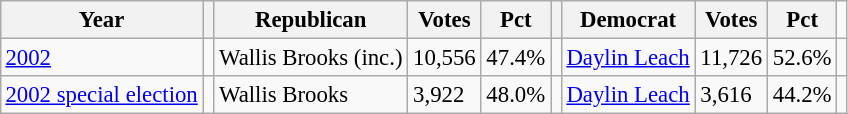<table class="wikitable" style="margin:0.5em ; font-size:95%">
<tr>
<th>Year</th>
<th></th>
<th>Republican</th>
<th>Votes</th>
<th>Pct</th>
<th></th>
<th>Democrat</th>
<th>Votes</th>
<th>Pct</th>
</tr>
<tr>
<td><a href='#'>2002</a></td>
<td></td>
<td>Wallis Brooks (inc.)</td>
<td>10,556</td>
<td>47.4%</td>
<td></td>
<td><a href='#'>Daylin Leach</a></td>
<td>11,726</td>
<td>52.6%</td>
<td></td>
</tr>
<tr>
<td><a href='#'>2002 special election</a></td>
<td></td>
<td>Wallis Brooks</td>
<td>3,922</td>
<td>48.0%</td>
<td></td>
<td><a href='#'>Daylin Leach</a></td>
<td>3,616</td>
<td>44.2%</td>
<td></td>
</tr>
</table>
